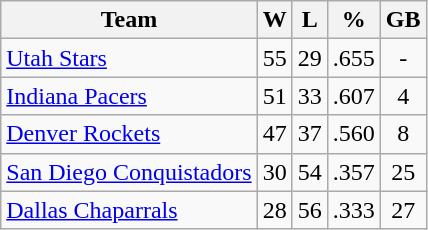<table class="wikitable" style="text-align: center;">
<tr>
<th>Team</th>
<th>W</th>
<th>L</th>
<th>%</th>
<th>GB</th>
</tr>
<tr>
<td align="left"><a href='#'>Utah Stars</a></td>
<td>55</td>
<td>29</td>
<td>.655</td>
<td>-</td>
</tr>
<tr>
<td align="left"><a href='#'>Indiana Pacers</a></td>
<td>51</td>
<td>33</td>
<td>.607</td>
<td>4</td>
</tr>
<tr>
<td align="left"><a href='#'>Denver Rockets</a></td>
<td>47</td>
<td>37</td>
<td>.560</td>
<td>8</td>
</tr>
<tr>
<td align="left"><a href='#'>San Diego Conquistadors</a></td>
<td>30</td>
<td>54</td>
<td>.357</td>
<td>25</td>
</tr>
<tr>
<td align="left"><a href='#'>Dallas Chaparrals</a></td>
<td>28</td>
<td>56</td>
<td>.333</td>
<td>27</td>
</tr>
</table>
